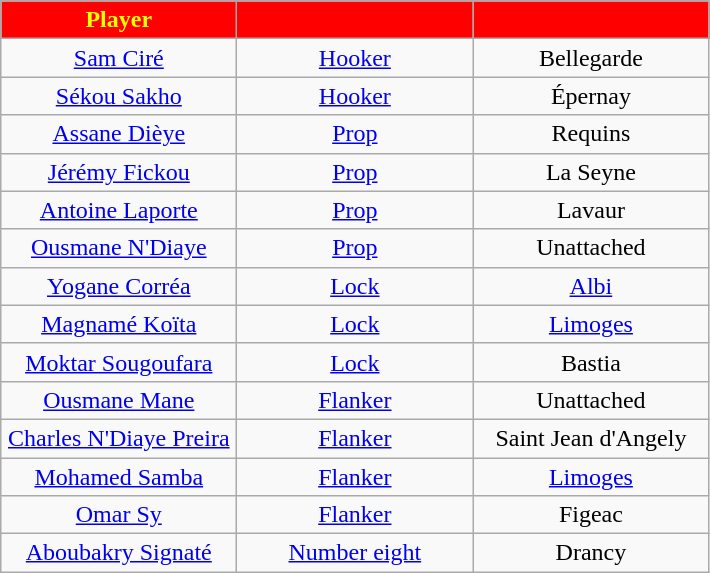<table class="wikitable" style="text-align:center">
<tr style="background:red;">
<td style="width:150px; text-align:center; color:yellow;"><strong>Player</strong></td>
<td style="width:150px"><strong></strong></td>
<td style="width:150px"><strong></strong></td>
</tr>
<tr>
<td><a href='#'>Sam Ciré</a></td>
<td><a href='#'>Hooker</a></td>
<td> Bellegarde</td>
</tr>
<tr>
<td><a href='#'>Sékou Sakho</a></td>
<td><a href='#'>Hooker</a></td>
<td> Épernay</td>
</tr>
<tr>
<td><a href='#'>Assane Dièye</a></td>
<td><a href='#'>Prop</a></td>
<td> Requins</td>
</tr>
<tr>
<td><a href='#'>Jérémy Fickou</a></td>
<td><a href='#'>Prop</a></td>
<td> La Seyne</td>
</tr>
<tr>
<td><a href='#'>Antoine Laporte</a></td>
<td><a href='#'>Prop</a></td>
<td> Lavaur</td>
</tr>
<tr>
<td><a href='#'>Ousmane N'Diaye</a></td>
<td><a href='#'>Prop</a></td>
<td>Unattached</td>
</tr>
<tr>
<td><a href='#'>Yogane Corréa</a></td>
<td><a href='#'>Lock</a></td>
<td> <a href='#'>Albi</a></td>
</tr>
<tr>
<td><a href='#'>Magnamé Koïta</a></td>
<td><a href='#'>Lock</a></td>
<td> <a href='#'>Limoges</a></td>
</tr>
<tr>
<td><a href='#'>Moktar Sougoufara</a></td>
<td><a href='#'>Lock</a></td>
<td> Bastia</td>
</tr>
<tr>
<td><a href='#'>Ousmane Mane</a></td>
<td><a href='#'>Flanker</a></td>
<td>Unattached</td>
</tr>
<tr>
<td><a href='#'>Charles N'Diaye Preira</a></td>
<td><a href='#'>Flanker</a></td>
<td> Saint Jean d'Angely</td>
</tr>
<tr>
<td><a href='#'>Mohamed Samba</a></td>
<td><a href='#'>Flanker</a></td>
<td> <a href='#'>Limoges</a></td>
</tr>
<tr>
<td><a href='#'>Omar Sy</a></td>
<td><a href='#'>Flanker</a></td>
<td> Figeac</td>
</tr>
<tr>
<td><a href='#'>Aboubakry Signaté</a></td>
<td><a href='#'>Number eight</a></td>
<td> Drancy</td>
</tr>
</table>
